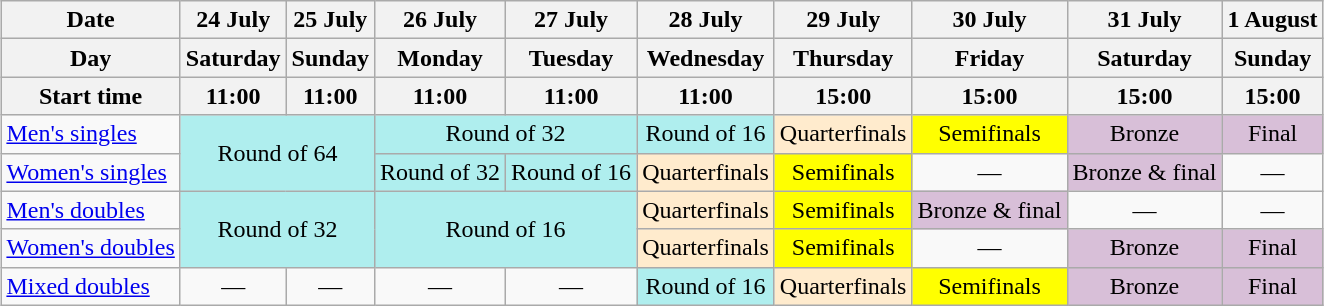<table class="wikitable" style="text-align:center;margin:1em auto;">
<tr>
<th>Date</th>
<th>24 July</th>
<th>25 July</th>
<th>26 July</th>
<th>27 July</th>
<th>28 July</th>
<th>29 July</th>
<th>30 July</th>
<th>31 July</th>
<th>1 August</th>
</tr>
<tr>
<th>Day</th>
<th>Saturday</th>
<th>Sunday</th>
<th>Monday</th>
<th>Tuesday</th>
<th>Wednesday</th>
<th>Thursday</th>
<th>Friday</th>
<th>Saturday</th>
<th>Sunday</th>
</tr>
<tr>
<th>Start time</th>
<th>11:00</th>
<th>11:00</th>
<th>11:00</th>
<th>11:00</th>
<th>11:00</th>
<th>15:00</th>
<th>15:00</th>
<th>15:00</th>
<th>15:00</th>
</tr>
<tr>
<td align="left"><a href='#'>Men's singles</a></td>
<td colspan="2" rowspan="2" bgcolor="#afeeee">Round of 64</td>
<td colspan="2" bgcolor="#afeeee">Round of 32</td>
<td bgcolor="#afeeee">Round of 16</td>
<td bgcolor=#ffebcd>Quarterfinals</td>
<td bgcolor=#FFFF00>Semifinals</td>
<td bgcolor=#D8BFD8>Bronze</td>
<td bgcolor=#D8BFD8>Final</td>
</tr>
<tr>
<td align="left"><a href='#'>Women's singles</a></td>
<td bgcolor="#afeeee">Round of 32</td>
<td bgcolor="#afeeee">Round of 16</td>
<td bgcolor=#ffebcd>Quarterfinals</td>
<td bgcolor=#FFFF00>Semifinals</td>
<td>—</td>
<td bgcolor=#D8BFD8>Bronze & final</td>
<td>—</td>
</tr>
<tr>
<td align="left"><a href='#'>Men's doubles</a></td>
<td colspan="2" rowspan="2" bgcolor="#afeeee">Round of 32</td>
<td colspan="2" rowspan="2" bgcolor="#afeeee">Round of 16</td>
<td bgcolor=#ffebcd>Quarterfinals</td>
<td bgcolor=#FFFF00>Semifinals</td>
<td bgcolor=#D8BFD8>Bronze & final</td>
<td>—</td>
<td>—</td>
</tr>
<tr>
<td align="left"><a href='#'>Women's doubles</a></td>
<td bgcolor=#ffebcd>Quarterfinals</td>
<td bgcolor=#FFFF00>Semifinals</td>
<td>—</td>
<td bgcolor=#D8BFD8>Bronze</td>
<td bgcolor=#D8BFD8>Final</td>
</tr>
<tr>
<td align="left"><a href='#'>Mixed doubles</a></td>
<td>—</td>
<td>—</td>
<td>—</td>
<td>—</td>
<td bgcolor="#afeeee">Round of 16</td>
<td bgcolor=#ffebcd>Quarterfinals</td>
<td bgcolor=#FFFF00>Semifinals</td>
<td bgcolor=#D8BFD8>Bronze</td>
<td bgcolor=#D8BFD8>Final</td>
</tr>
</table>
